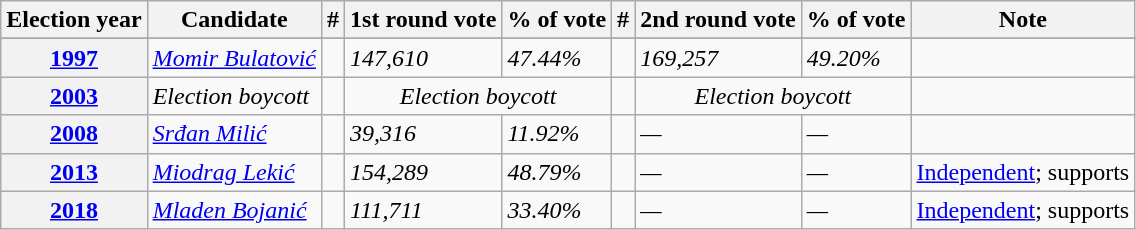<table class="wikitable">
<tr>
<th>Election year</th>
<th>Candidate</th>
<th>#</th>
<th>1st round vote</th>
<th>% of vote</th>
<th>#</th>
<th>2nd round vote</th>
<th>% of vote</th>
<th>Note</th>
</tr>
<tr>
</tr>
<tr>
<th><a href='#'>1997</a></th>
<td><em><a href='#'>Momir Bulatović</a></em></td>
<td></td>
<td><em>147,610</em></td>
<td><em>47.44%</em></td>
<td></td>
<td><em>169,257</em></td>
<td><em>49.20%</em></td>
<td></td>
</tr>
<tr>
<th><a href='#'>2003</a></th>
<td><em>Election boycott</em></td>
<td></td>
<td colspan=2 style="text-align:center;"><em>Election boycott</em></td>
<td></td>
<td colspan=2 style="text-align:center;"><em>Election boycott</em></td>
<td></td>
</tr>
<tr>
<th><a href='#'>2008</a></th>
<td><em><a href='#'>Srđan Milić</a></em></td>
<td></td>
<td><em>39,316</em></td>
<td><em>11.92%</em></td>
<td></td>
<td><em>—</em></td>
<td><em>—</em></td>
<td></td>
</tr>
<tr>
<th><a href='#'>2013</a></th>
<td><em><a href='#'>Miodrag Lekić</a></em></td>
<td></td>
<td><em>154,289</em></td>
<td><em>48.79%</em></td>
<td></td>
<td><em>—</em></td>
<td><em>—</em></td>
<td><a href='#'>Independent</a>; supports</td>
</tr>
<tr>
<th><a href='#'>2018</a></th>
<td><em><a href='#'>Mladen Bojanić</a></em></td>
<td></td>
<td><em>111,711</em></td>
<td><em>33.40%</em></td>
<td></td>
<td><em>—</em></td>
<td><em>—</em></td>
<td><a href='#'>Independent</a>; supports</td>
</tr>
</table>
